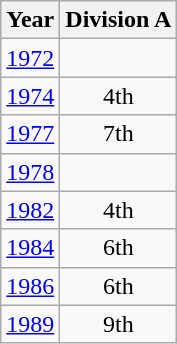<table class="wikitable" style="text-align:center">
<tr>
<th>Year</th>
<th>Division A</th>
</tr>
<tr>
<td><a href='#'>1972</a></td>
<td></td>
</tr>
<tr>
<td><a href='#'>1974</a></td>
<td>4th</td>
</tr>
<tr>
<td><a href='#'>1977</a></td>
<td>7th</td>
</tr>
<tr>
<td><a href='#'>1978</a></td>
<td></td>
</tr>
<tr>
<td><a href='#'>1982</a></td>
<td>4th</td>
</tr>
<tr>
<td><a href='#'>1984</a></td>
<td>6th</td>
</tr>
<tr>
<td><a href='#'>1986</a></td>
<td>6th</td>
</tr>
<tr>
<td><a href='#'>1989</a></td>
<td>9th</td>
</tr>
</table>
